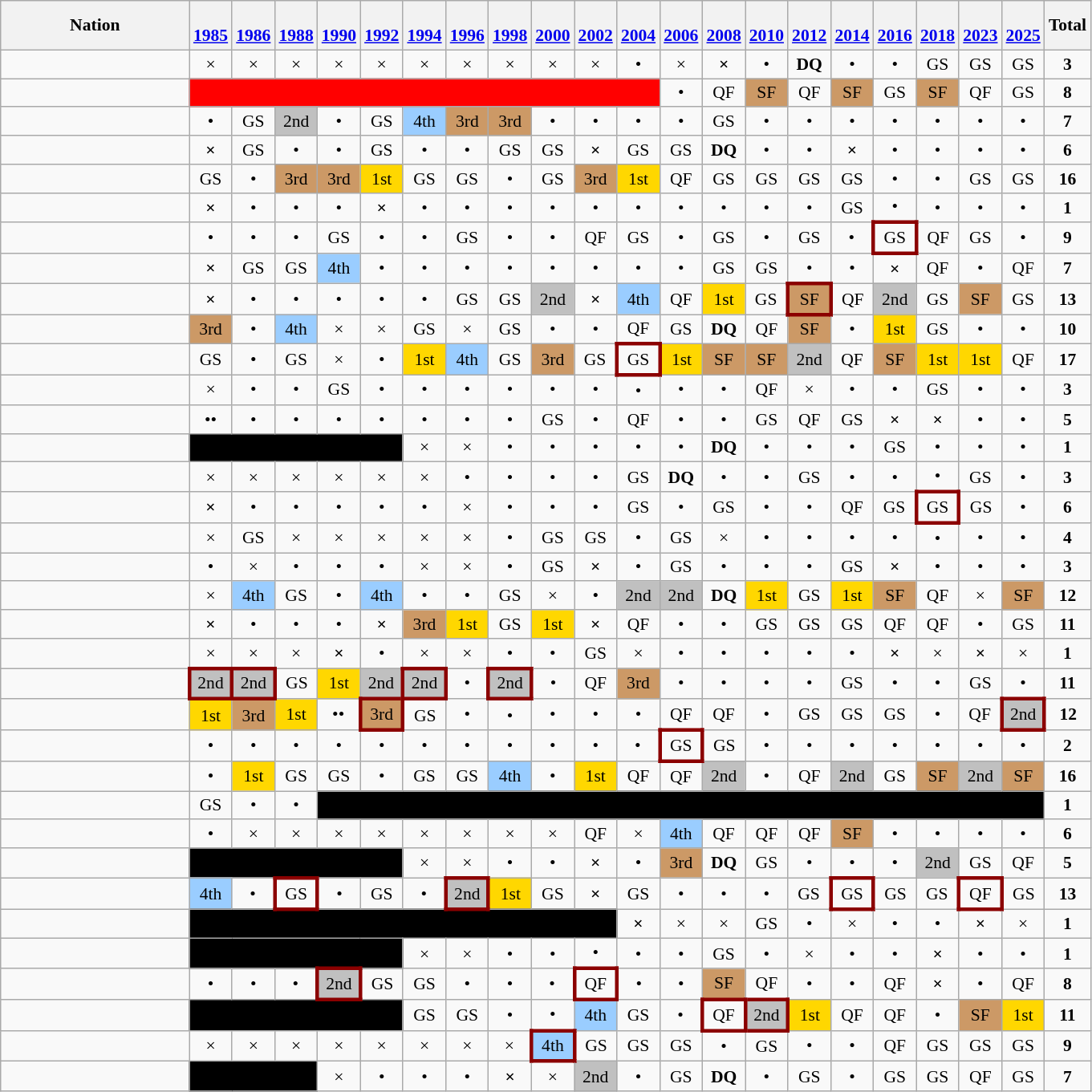<table class="wikitable" style="text-align:center; font-size:90%;">
<tr>
<th width=150>Nation</th>
<th><br><a href='#'>1985</a></th>
<th><br><a href='#'>1986</a></th>
<th><br><a href='#'>1988</a></th>
<th><br><a href='#'>1990</a></th>
<th><br><a href='#'>1992</a></th>
<th><br><a href='#'>1994</a></th>
<th><br><a href='#'>1996</a></th>
<th><br><a href='#'>1998</a></th>
<th><br><a href='#'>2000</a></th>
<th><br><a href='#'>2002</a></th>
<th><br><a href='#'>2004</a></th>
<th><br><a href='#'>2006</a></th>
<th><br><a href='#'>2008</a></th>
<th><br><a href='#'>2010</a></th>
<th><br><a href='#'>2012</a></th>
<th><br><a href='#'>2014</a></th>
<th><br><a href='#'>2016</a></th>
<th><br><a href='#'>2018</a></th>
<th><br><a href='#'>2023</a></th>
<th><br><a href='#'>2025</a></th>
<th>Total</th>
</tr>
<tr>
<td style="text-align:left;"></td>
<td>×</td>
<td>×</td>
<td>×</td>
<td>×</td>
<td>×</td>
<td>×</td>
<td>×</td>
<td>×</td>
<td>×</td>
<td>×</td>
<td>•</td>
<td>×</td>
<td><strong>×</strong></td>
<td>•</td>
<td><strong>DQ</strong></td>
<td>•</td>
<td>•</td>
<td>GS</td>
<td>GS</td>
<td>GS</td>
<td><strong>3</strong></td>
</tr>
<tr>
<td style="text-align:left;"></td>
<td colspan=11 style="background-color:red;"></td>
<td>•</td>
<td>QF</td>
<td style="background-color:#cc9966;">SF</td>
<td>QF</td>
<td style="background-color:#cc9966;">SF</td>
<td>GS</td>
<td style="background-color:#cc9966;">SF</td>
<td>QF</td>
<td>GS</td>
<td><strong>8</strong></td>
</tr>
<tr>
<td style="text-align:left;"></td>
<td>•</td>
<td>GS</td>
<td style="background-color:silver;">2nd</td>
<td>•</td>
<td>GS</td>
<td style="background-color:#9acdff;">4th</td>
<td style="background-color:#cc9966;">3rd</td>
<td style="background-color:#cc9966;">3rd</td>
<td>•</td>
<td>•</td>
<td>•</td>
<td>•</td>
<td>GS</td>
<td>•</td>
<td>•</td>
<td>•</td>
<td>•</td>
<td>•</td>
<td>•</td>
<td>•</td>
<td><strong>7</strong></td>
</tr>
<tr>
<td style="text-align:left;"></td>
<td><strong>×</strong></td>
<td>GS</td>
<td>•</td>
<td>•</td>
<td>GS</td>
<td>•</td>
<td>•</td>
<td>GS</td>
<td>GS</td>
<td><strong>×</strong></td>
<td>GS</td>
<td>GS</td>
<td><strong>DQ</strong></td>
<td>•</td>
<td>•</td>
<td><strong>×</strong></td>
<td>•</td>
<td>•</td>
<td>•</td>
<td>•</td>
<td><strong>6</strong></td>
</tr>
<tr>
<td style="text-align:left;"></td>
<td>GS</td>
<td>•</td>
<td style="background-color:#cc9966;">3rd</td>
<td style="background-color:#cc9966;">3rd</td>
<td style="background-color:gold;">1st</td>
<td>GS</td>
<td>GS</td>
<td>•</td>
<td>GS</td>
<td style="background-color:#cc9966;">3rd</td>
<td style="background-color:gold;">1st</td>
<td>QF</td>
<td>GS</td>
<td>GS</td>
<td>GS</td>
<td>GS</td>
<td>•</td>
<td>•</td>
<td>GS</td>
<td>GS</td>
<td><strong>16</strong></td>
</tr>
<tr>
<td style="text-align:left;"></td>
<td><strong>×</strong></td>
<td>•</td>
<td>•</td>
<td>•</td>
<td><strong>×</strong></td>
<td>•</td>
<td>•</td>
<td>•</td>
<td>•</td>
<td>•</td>
<td>•</td>
<td>•</td>
<td>•</td>
<td>•</td>
<td>•</td>
<td>GS</td>
<td>•</td>
<td>•</td>
<td>•</td>
<td>•</td>
<td><strong>1</strong></td>
</tr>
<tr>
<td style="text-align:left;"></td>
<td>•</td>
<td>•</td>
<td>•</td>
<td>GS</td>
<td>•</td>
<td>•</td>
<td>GS</td>
<td>•</td>
<td>•</td>
<td>QF</td>
<td>GS</td>
<td>•</td>
<td>GS</td>
<td>•</td>
<td>GS</td>
<td>•</td>
<td style="border:3px solid darkred;">GS</td>
<td>QF</td>
<td>GS</td>
<td>•</td>
<td><strong>9</strong></td>
</tr>
<tr>
<td style="text-align:left;"></td>
<td><strong>×</strong></td>
<td>GS</td>
<td>GS</td>
<td style="background-color:#9acdff;">4th</td>
<td>•</td>
<td>•</td>
<td>•</td>
<td>•</td>
<td>•</td>
<td>•</td>
<td>•</td>
<td>•</td>
<td>GS</td>
<td>GS</td>
<td>•</td>
<td>•</td>
<td><strong>×</strong></td>
<td>QF</td>
<td>•</td>
<td>QF</td>
<td><strong>7</strong></td>
</tr>
<tr>
<td style="text-align:left;"></td>
<td><strong>×</strong></td>
<td>•</td>
<td>•</td>
<td>•</td>
<td>•</td>
<td>•</td>
<td>GS</td>
<td>GS</td>
<td style="background-color:silver;">2nd</td>
<td><strong>×</strong></td>
<td style="background-color:#9acdff;">4th</td>
<td>QF</td>
<td style="background-color:gold;">1st</td>
<td>GS</td>
<td style="border:3px solid darkred; background-color:#cc9966;">SF</td>
<td>QF</td>
<td style="background-color:silver;">2nd</td>
<td>GS</td>
<td style="background-color:#cc9966;">SF</td>
<td>GS</td>
<td><strong>13</strong></td>
</tr>
<tr>
<td style="text-align:left;"></td>
<td style="background-color:#cc9966;">3rd</td>
<td>•</td>
<td style="background-color:#9acdff;">4th</td>
<td>×</td>
<td>×</td>
<td>GS</td>
<td>×</td>
<td>GS</td>
<td>•</td>
<td>•</td>
<td>QF</td>
<td>GS</td>
<td><strong>DQ</strong></td>
<td>QF</td>
<td style="background-color:#cc9966;">SF</td>
<td>•</td>
<td style="background-color:gold;">1st</td>
<td>GS</td>
<td>•</td>
<td>•</td>
<td><strong>10</strong></td>
</tr>
<tr>
<td style="text-align:left;"></td>
<td>GS</td>
<td>•</td>
<td>GS</td>
<td>×</td>
<td>•</td>
<td style="background-color:gold;">1st</td>
<td style="background-color:#9acdff;">4th</td>
<td>GS</td>
<td style="background-color:#cc9966;">3rd</td>
<td>GS</td>
<td style="border:3px solid darkred;">GS</td>
<td style="background-color:gold;">1st</td>
<td style="background-color:#cc9966;">SF</td>
<td style="background-color:#cc9966;">SF</td>
<td style="background-color:silver;">2nd</td>
<td>QF</td>
<td style="background-color:#cc9966;">SF</td>
<td style="background-color:gold;">1st</td>
<td style="background-color:gold;">1st</td>
<td>QF</td>
<td><strong>17</strong></td>
</tr>
<tr>
<td style="text-align:left;"></td>
<td>×</td>
<td>•</td>
<td>•</td>
<td>GS</td>
<td>•</td>
<td>•</td>
<td>•</td>
<td>•</td>
<td>•</td>
<td>•</td>
<td>•</td>
<td>•</td>
<td>•</td>
<td>QF</td>
<td>×</td>
<td>•</td>
<td>•</td>
<td>GS</td>
<td>•</td>
<td>•</td>
<td><strong>3</strong></td>
</tr>
<tr>
<td style="text-align:left;"></td>
<td>••</td>
<td>•</td>
<td>•</td>
<td>•</td>
<td>•</td>
<td>•</td>
<td>•</td>
<td>•</td>
<td>GS</td>
<td>•</td>
<td>QF</td>
<td>•</td>
<td>•</td>
<td>GS</td>
<td>QF</td>
<td>GS</td>
<td><strong>×</strong></td>
<td><strong>×</strong></td>
<td>•</td>
<td>•</td>
<td><strong>5</strong></td>
</tr>
<tr>
<td style="text-align:left;"></td>
<td colspan=5 style="background-color:black;"></td>
<td>×</td>
<td>×</td>
<td>•</td>
<td>•</td>
<td>•</td>
<td>•</td>
<td>•</td>
<td><strong>DQ</strong></td>
<td>•</td>
<td>•</td>
<td>•</td>
<td>GS</td>
<td>•</td>
<td>•</td>
<td>•</td>
<td><strong>1</strong></td>
</tr>
<tr>
<td style="text-align:left;"></td>
<td>×</td>
<td>×</td>
<td>×</td>
<td>×</td>
<td>×</td>
<td>×</td>
<td>•</td>
<td>•</td>
<td>•</td>
<td>•</td>
<td>GS</td>
<td><strong>DQ</strong></td>
<td>•</td>
<td>•</td>
<td>GS</td>
<td>•</td>
<td>•</td>
<td>•</td>
<td>GS</td>
<td>•</td>
<td><strong>3</strong></td>
</tr>
<tr>
<td style="text-align:left;"></td>
<td><strong>×</strong></td>
<td>•</td>
<td>•</td>
<td>•</td>
<td>•</td>
<td>•</td>
<td>×</td>
<td>•</td>
<td>•</td>
<td>•</td>
<td>GS</td>
<td>•</td>
<td>GS</td>
<td>•</td>
<td>•</td>
<td>QF</td>
<td>GS</td>
<td style="border:3px solid darkred;">GS</td>
<td>GS</td>
<td>•</td>
<td><strong>6</strong></td>
</tr>
<tr>
<td style="text-align:left;"></td>
<td>×</td>
<td>GS</td>
<td>×</td>
<td>×</td>
<td>×</td>
<td>×</td>
<td>×</td>
<td>•</td>
<td>GS</td>
<td>GS</td>
<td>•</td>
<td>GS</td>
<td>×</td>
<td>•</td>
<td>•</td>
<td>•</td>
<td>•</td>
<td>•</td>
<td>•</td>
<td>•</td>
<td><strong>4</strong></td>
</tr>
<tr>
<td style="text-align:left;"></td>
<td>•</td>
<td>×</td>
<td>•</td>
<td>•</td>
<td>•</td>
<td>×</td>
<td>×</td>
<td>•</td>
<td>GS</td>
<td><strong>×</strong></td>
<td>•</td>
<td>GS</td>
<td>•</td>
<td>•</td>
<td>•</td>
<td>GS</td>
<td><strong>×</strong></td>
<td>•</td>
<td>•</td>
<td>•</td>
<td><strong>3</strong></td>
</tr>
<tr>
<td style="text-align:left;"></td>
<td>×</td>
<td style="background-color:#9acdff;">4th</td>
<td>GS</td>
<td>•</td>
<td style="background-color:#9acdff;">4th</td>
<td>•</td>
<td>•</td>
<td>GS</td>
<td>×</td>
<td>•</td>
<td style="background-color:silver;">2nd</td>
<td style="background-color:silver;">2nd</td>
<td><strong>DQ</strong></td>
<td style="background-color:gold;">1st</td>
<td>GS</td>
<td style="background-color:gold;">1st</td>
<td style="background-color:#cc9966;">SF</td>
<td>QF</td>
<td>×</td>
<td style="background-color:#cc9966;">SF</td>
<td><strong>12</strong></td>
</tr>
<tr>
<td style="text-align:left;"></td>
<td><strong>×</strong></td>
<td>•</td>
<td>•</td>
<td>•</td>
<td><strong>×</strong></td>
<td style="background-color:#cc9966;">3rd</td>
<td style="background-color:gold;">1st</td>
<td>GS</td>
<td style="background-color:gold;">1st</td>
<td><strong>×</strong></td>
<td>QF</td>
<td>•</td>
<td>•</td>
<td>GS</td>
<td>GS</td>
<td>GS</td>
<td>QF</td>
<td>QF</td>
<td>•</td>
<td>GS</td>
<td><strong>11</strong></td>
</tr>
<tr>
<td style="text-align:left;"></td>
<td>×</td>
<td>×</td>
<td>×</td>
<td><strong>×</strong></td>
<td>•</td>
<td>×</td>
<td>×</td>
<td>•</td>
<td>•</td>
<td>GS</td>
<td>×</td>
<td>•</td>
<td>•</td>
<td>•</td>
<td>•</td>
<td>•</td>
<td><strong>×</strong></td>
<td>×</td>
<td><strong>×</strong></td>
<td>×</td>
<td><strong>1</strong></td>
</tr>
<tr>
<td style="text-align:left;"></td>
<td style="background-color:silver; border:3px solid darkred;">2nd</td>
<td style="background-color:silver; border:3px solid darkred;">2nd</td>
<td>GS</td>
<td style="background-color:gold;">1st</td>
<td style="background-color:silver;">2nd</td>
<td style="background-color:silver; border:3px solid darkred;">2nd</td>
<td>•</td>
<td style="background-color:silver; border:3px solid darkred;">2nd</td>
<td>•</td>
<td>QF</td>
<td style="background-color:#cc9966;">3rd</td>
<td>•</td>
<td>•</td>
<td>•</td>
<td>•</td>
<td>GS</td>
<td>•</td>
<td>•</td>
<td>GS</td>
<td>•</td>
<td><strong>11</strong></td>
</tr>
<tr>
<td style="text-align:left;"></td>
<td style="background-color:gold;">1st</td>
<td style="background-color:#cc9966;">3rd</td>
<td style="background-color:gold;">1st</td>
<td>••</td>
<td style="border:3px solid darkred; background-color:#cc9966;">3rd</td>
<td>GS</td>
<td>•</td>
<td>•</td>
<td>•</td>
<td>•</td>
<td>•</td>
<td>QF</td>
<td>QF</td>
<td>•</td>
<td>GS</td>
<td>GS</td>
<td>GS</td>
<td>•</td>
<td>QF</td>
<td style="border:3px solid darkred; background-color:silver;">2nd</td>
<td><strong>12</strong></td>
</tr>
<tr>
<td style="text-align:left;"></td>
<td>•</td>
<td>•</td>
<td>•</td>
<td>•</td>
<td>•</td>
<td>•</td>
<td>•</td>
<td>•</td>
<td>•</td>
<td>•</td>
<td>•</td>
<td style="border:3px solid darkred;">GS</td>
<td>GS</td>
<td>•</td>
<td>•</td>
<td>•</td>
<td>•</td>
<td>•</td>
<td>•</td>
<td>•</td>
<td><strong>2</strong></td>
</tr>
<tr>
<td style="text-align:left;"></td>
<td>•</td>
<td style="background-color:gold;">1st</td>
<td>GS</td>
<td>GS</td>
<td>•</td>
<td>GS</td>
<td>GS</td>
<td style="background-color:#9acdff;">4th</td>
<td>•</td>
<td style="background-color:gold;">1st</td>
<td>QF</td>
<td>QF</td>
<td style="background-color:silver;">2nd</td>
<td>•</td>
<td>QF</td>
<td style="background-color:silver;">2nd</td>
<td>GS</td>
<td style="background-color:#cc9966;">SF</td>
<td style="background-color:silver;">2nd</td>
<td style="background-color:#cc9966;">SF</td>
<td><strong>16</strong></td>
</tr>
<tr>
<td style="text-align:left;"></td>
<td>GS</td>
<td>•</td>
<td>•</td>
<td colspan=17 style="background-color:black;"></td>
<td><strong>1</strong></td>
</tr>
<tr>
<td style="text-align:left;"></td>
<td>•</td>
<td>×</td>
<td>×</td>
<td>×</td>
<td>×</td>
<td>×</td>
<td>×</td>
<td>×</td>
<td>×</td>
<td>QF</td>
<td>×</td>
<td style="background-color:#9acdff;">4th</td>
<td>QF</td>
<td>QF</td>
<td>QF</td>
<td style="background-color:#cc9966;">SF</td>
<td>•</td>
<td>•</td>
<td>•</td>
<td>•</td>
<td><strong>6</strong></td>
</tr>
<tr>
<td style="text-align:left;"></td>
<td colspan=5 style="background-color:black;"></td>
<td>×</td>
<td>×</td>
<td>•</td>
<td>•</td>
<td><strong>×</strong></td>
<td>•</td>
<td style="background-color:#cc9966;">3rd</td>
<td><strong>DQ</strong></td>
<td>GS</td>
<td>•</td>
<td>•</td>
<td>•</td>
<td style="background-color:silver;">2nd</td>
<td>GS</td>
<td>QF</td>
<td><strong>5</strong></td>
</tr>
<tr>
<td style="text-align:left;"></td>
<td style="background-color:#9acdff;">4th</td>
<td>•</td>
<td style="border:3px solid darkred;">GS</td>
<td>•</td>
<td>GS</td>
<td>•</td>
<td style="border:3px solid darkred; background-color:silver;">2nd</td>
<td style="background-color:gold;">1st</td>
<td>GS</td>
<td><strong>×</strong></td>
<td>GS</td>
<td>•</td>
<td>•</td>
<td>•</td>
<td>GS</td>
<td style="border:3px solid darkred;">GS</td>
<td>GS</td>
<td>GS</td>
<td style="border:3px solid darkred;">QF</td>
<td>GS</td>
<td><strong>13</strong></td>
</tr>
<tr>
<td style="text-align:left;"></td>
<td colspan=10 style="background-color:black;"></td>
<td><strong>×</strong></td>
<td>×</td>
<td>×</td>
<td>GS</td>
<td>•</td>
<td>×</td>
<td>•</td>
<td>•</td>
<td><strong>×</strong></td>
<td>×</td>
<td><strong>1</strong></td>
</tr>
<tr>
<td style="text-align:left;"></td>
<td colspan=5 style="background-color:black;"></td>
<td>×</td>
<td>×</td>
<td>•</td>
<td>•</td>
<td>•</td>
<td>•</td>
<td>•</td>
<td>GS</td>
<td>•</td>
<td>×</td>
<td>•</td>
<td>•</td>
<td><strong>×</strong></td>
<td>•</td>
<td>•</td>
<td><strong>1</strong></td>
</tr>
<tr>
<td style="text-align:left;"></td>
<td>•</td>
<td>•</td>
<td>•</td>
<td style="border:3px solid darkred; background-color:silver;">2nd</td>
<td>GS</td>
<td>GS</td>
<td>•</td>
<td>•</td>
<td>•</td>
<td style="border:3px solid darkred;">QF</td>
<td>•</td>
<td>•</td>
<td style="background-color:#cc9966;">SF</td>
<td>QF</td>
<td>•</td>
<td>•</td>
<td>QF</td>
<td><strong>×</strong></td>
<td>•</td>
<td>QF</td>
<td><strong>8</strong></td>
</tr>
<tr>
<td style="text-align:left;"></td>
<td colspan=5 style="background-color:black;"></td>
<td>GS</td>
<td>GS</td>
<td>•</td>
<td>•</td>
<td style="background-color:#9acdff;">4th</td>
<td>GS</td>
<td>•</td>
<td style="border:3px solid darkred;">QF</td>
<td style="border:3px solid darkred; background-color:silver;">2nd</td>
<td style="background-color:gold;">1st</td>
<td>QF</td>
<td>QF</td>
<td>•</td>
<td style="background-color:#cc9966;">SF</td>
<td style="background-color:gold;">1st</td>
<td><strong>11</strong></td>
</tr>
<tr>
<td style="text-align:left;"></td>
<td>×</td>
<td>×</td>
<td>×</td>
<td>×</td>
<td>×</td>
<td>×</td>
<td>×</td>
<td>×</td>
<td style="border:3px solid darkred; background-color:#9acdff;">4th</td>
<td>GS</td>
<td>GS</td>
<td>GS</td>
<td>•</td>
<td>GS</td>
<td>•</td>
<td>•</td>
<td>QF</td>
<td>GS</td>
<td>GS</td>
<td>GS</td>
<td><strong>9</strong></td>
</tr>
<tr>
<td style="text-align:left;"></td>
<td colspan=3 style="background-color:black;"></td>
<td>×</td>
<td>•</td>
<td>•</td>
<td>•</td>
<td><strong>×</strong></td>
<td>×</td>
<td style="background-color:silver;">2nd</td>
<td>•</td>
<td>GS</td>
<td><strong>DQ</strong></td>
<td>•</td>
<td>GS</td>
<td>•</td>
<td>GS</td>
<td>GS</td>
<td>QF</td>
<td>GS</td>
<td><strong>7</strong></td>
</tr>
</table>
